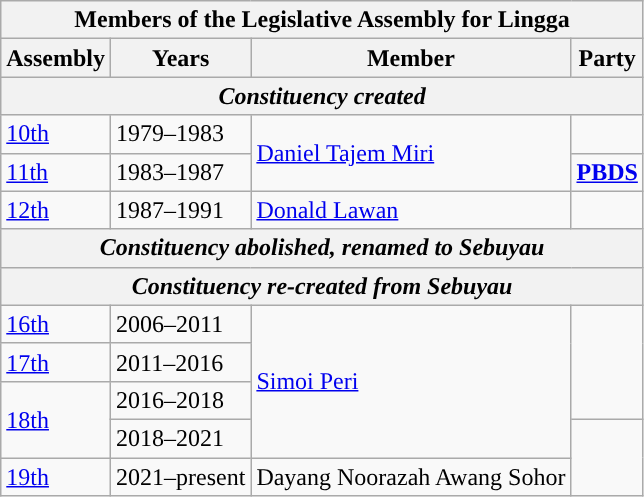<table class=wikitable>
<tr>
<th colspan="4">Members of the Legislative Assembly for Lingga</th>
</tr>
<tr>
<th>Assembly</th>
<th>Years</th>
<th>Member</th>
<th>Party</th>
</tr>
<tr>
<th colspan=4 align=center><em>Constituency created</em></th>
</tr>
<tr>
<td><a href='#'>10th</a></td>
<td>1979–1983</td>
<td rowspan="2"><a href='#'>Daniel Tajem Miri</a></td>
<td></td>
</tr>
<tr>
<td><a href='#'>11th</a></td>
<td>1983–1987</td>
<td><strong><a href='#'>PBDS</a></strong></td>
</tr>
<tr>
<td><a href='#'>12th</a></td>
<td>1987–1991</td>
<td><a href='#'>Donald Lawan</a></td>
<td></td>
</tr>
<tr>
<th colspan=4 align=center><em>Constituency abolished, renamed to Sebuyau</em></th>
</tr>
<tr>
<th colspan=4 align=center><em>Constituency re-created from Sebuyau</em></th>
</tr>
<tr>
<td><a href='#'>16th</a></td>
<td>2006–2011</td>
<td rowspan="4"><a href='#'>Simoi Peri</a></td>
<td rowspan=3></td>
</tr>
<tr>
<td><a href='#'>17th</a></td>
<td>2011–2016</td>
</tr>
<tr>
<td rowspan="2"><a href='#'>18th</a></td>
<td>2016–2018</td>
</tr>
<tr>
<td>2018–2021</td>
<td rowspan=2></td>
</tr>
<tr>
<td><a href='#'>19th</a></td>
<td>2021–present</td>
<td>Dayang Noorazah Awang Sohor</td>
</tr>
</table>
